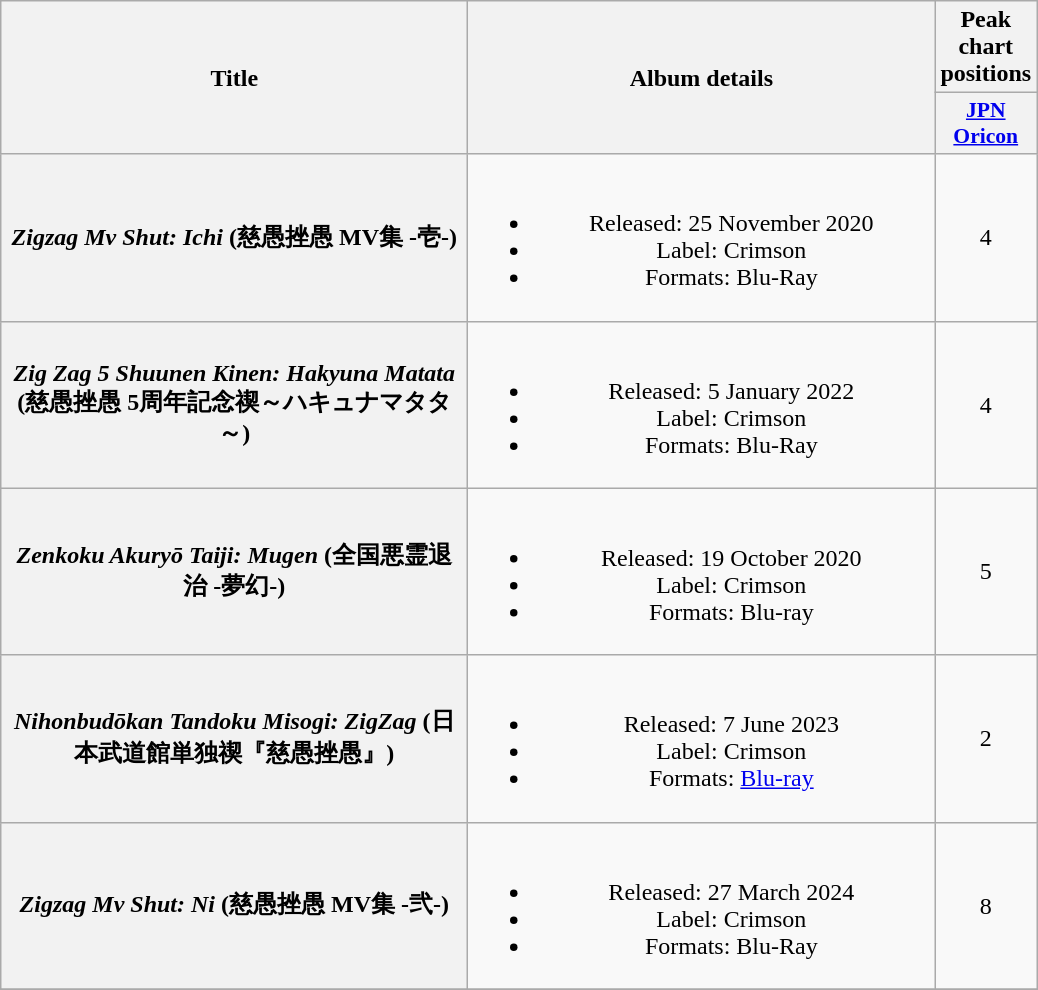<table class="wikitable plainrowheaders" style="text-align:center;">
<tr>
<th scope="col" rowspan="2" style="width:19em;">Title</th>
<th scope="col" rowspan="2" style="width:19em;">Album details</th>
<th scope="col" colspan="1">Peak<br>chart<br>positions</th>
</tr>
<tr>
<th scope="col" style="width:2.9em;font-size:90%;"><a href='#'>JPN<br>Oricon</a><br></th>
</tr>
<tr>
<th scope="row"><em>Zigzag Mv Shut: Ichi</em> (慈愚挫愚 MV集 -壱-)</th>
<td><br><ul><li>Released: 25 November 2020</li><li>Label: Crimson</li><li>Formats: Blu-Ray</li></ul></td>
<td>4</td>
</tr>
<tr>
<th scope="row"><em>Zig Zag 5 Shuunen Kinen: Hakyuna Matata</em> (慈愚挫愚 5周年記念禊～ハキュナマタタ～)</th>
<td><br><ul><li>Released: 5 January 2022</li><li>Label: Crimson</li><li>Formats: Blu-Ray</li></ul></td>
<td>4</td>
</tr>
<tr>
<th scope="row"><em>Zenkoku Akuryō Taiji: Mugen</em> (全国悪霊退治 -夢幻-)</th>
<td><br><ul><li>Released: 19 October 2020</li><li>Label: Crimson</li><li>Formats: Blu-ray</li></ul></td>
<td>5</td>
</tr>
<tr>
<th scope="row"><em>Nihonbudōkan Tandoku Misogi: ZigZag</em> (日本武道館単独禊『慈愚挫愚』)</th>
<td><br><ul><li>Released: 7 June 2023</li><li>Label: Crimson</li><li>Formats: <a href='#'>Blu-ray</a></li></ul></td>
<td>2</td>
</tr>
<tr>
<th scope="row"><em>Zigzag Mv Shut: Ni</em> (慈愚挫愚 MV集 -弐-)</th>
<td><br><ul><li>Released: 27 March 2024</li><li>Label: Crimson</li><li>Formats: Blu-Ray</li></ul></td>
<td>8</td>
</tr>
<tr>
</tr>
</table>
